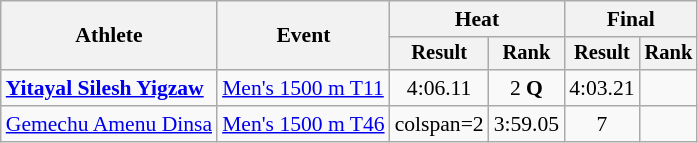<table class="wikitable" style="font-size:90%">
<tr>
<th rowspan="2">Athlete</th>
<th rowspan="2">Event</th>
<th colspan="2">Heat</th>
<th colspan="2">Final</th>
</tr>
<tr style="font-size:95%">
<th>Result</th>
<th>Rank</th>
<th>Result</th>
<th>Rank</th>
</tr>
<tr align=center>
<td align=left><strong><a href='#'>Yitayal Silesh Yigzaw</a></strong></td>
<td align=left><a href='#'>Men's 1500 m T11</a></td>
<td>4:06.11</td>
<td>2 <strong>Q</strong></td>
<td>4:03.21</td>
<td></td>
</tr>
<tr align=center>
<td align=left><a href='#'>Gemechu Amenu Dinsa</a></td>
<td align=left><a href='#'>Men's 1500 m T46</a></td>
<td>colspan=2 </td>
<td>3:59.05</td>
<td>7</td>
</tr>
</table>
